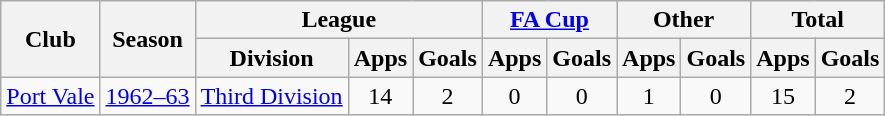<table class="wikitable" style="text-align:center">
<tr>
<th rowspan="2">Club</th>
<th rowspan="2">Season</th>
<th colspan="3">League</th>
<th colspan="2"><a href='#'>FA Cup</a></th>
<th colspan="2">Other</th>
<th colspan="2">Total</th>
</tr>
<tr>
<th>Division</th>
<th>Apps</th>
<th>Goals</th>
<th>Apps</th>
<th>Goals</th>
<th>Apps</th>
<th>Goals</th>
<th>Apps</th>
<th>Goals</th>
</tr>
<tr>
<td><a href='#'>Port Vale</a></td>
<td><a href='#'>1962–63</a></td>
<td><a href='#'>Third Division</a></td>
<td>14</td>
<td>2</td>
<td>0</td>
<td>0</td>
<td>1</td>
<td>0</td>
<td>15</td>
<td>2</td>
</tr>
</table>
